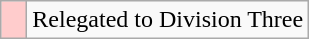<table class="wikitable">
<tr>
<td width=10px bgcolor="#ffcccc"></td>
<td>Relegated to Division Three</td>
</tr>
</table>
